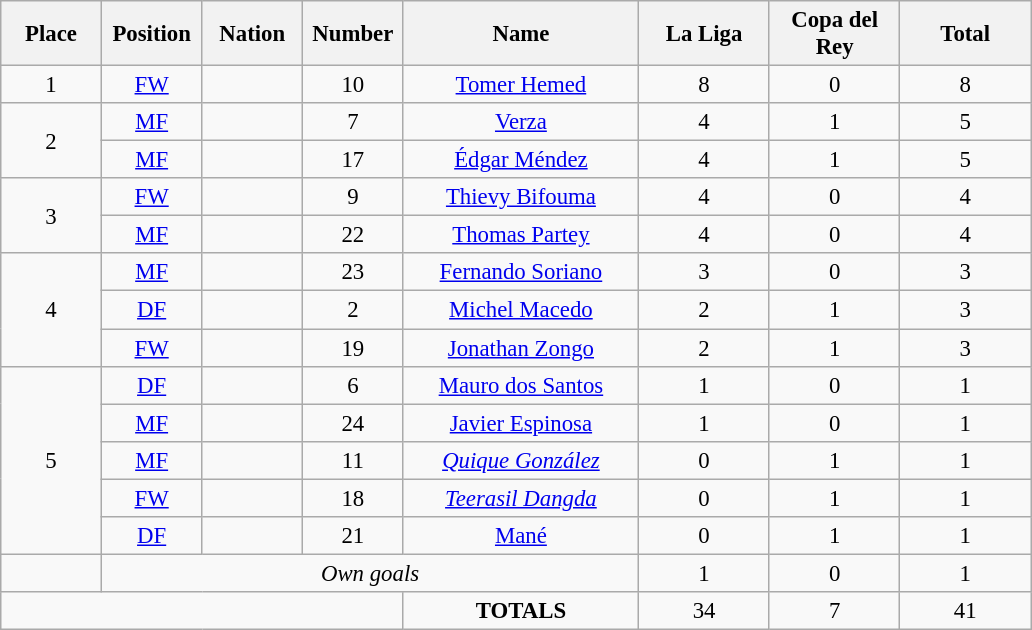<table class="wikitable" style="font-size: 95%; text-align: center;">
<tr>
<th width=60>Place</th>
<th width=60>Position</th>
<th width=60>Nation</th>
<th width=60>Number</th>
<th width=150>Name</th>
<th width=80>La Liga</th>
<th width=80>Copa del Rey</th>
<th width=80><strong>Total</strong></th>
</tr>
<tr>
<td>1</td>
<td><a href='#'>FW</a></td>
<td></td>
<td>10</td>
<td><a href='#'>Tomer Hemed</a></td>
<td>8</td>
<td>0</td>
<td>8</td>
</tr>
<tr>
<td rowspan="2">2</td>
<td><a href='#'>MF</a></td>
<td></td>
<td>7</td>
<td><a href='#'>Verza</a></td>
<td>4</td>
<td>1</td>
<td>5</td>
</tr>
<tr>
<td><a href='#'>MF</a></td>
<td></td>
<td>17</td>
<td><a href='#'>Édgar Méndez</a></td>
<td>4</td>
<td>1</td>
<td>5</td>
</tr>
<tr>
<td rowspan="2">3</td>
<td><a href='#'>FW</a></td>
<td></td>
<td>9</td>
<td><a href='#'>Thievy Bifouma</a></td>
<td>4</td>
<td>0</td>
<td>4</td>
</tr>
<tr>
<td><a href='#'>MF</a></td>
<td></td>
<td>22</td>
<td><a href='#'>Thomas Partey</a></td>
<td>4</td>
<td>0</td>
<td>4</td>
</tr>
<tr>
<td rowspan="3">4</td>
<td><a href='#'>MF</a></td>
<td></td>
<td>23</td>
<td><a href='#'>Fernando Soriano</a></td>
<td>3</td>
<td>0</td>
<td>3</td>
</tr>
<tr>
<td><a href='#'>DF</a></td>
<td></td>
<td>2</td>
<td><a href='#'>Michel Macedo</a></td>
<td>2</td>
<td>1</td>
<td>3</td>
</tr>
<tr>
<td><a href='#'>FW</a></td>
<td></td>
<td>19</td>
<td><a href='#'>Jonathan Zongo</a></td>
<td>2</td>
<td>1</td>
<td>3</td>
</tr>
<tr>
<td rowspan="5">5</td>
<td><a href='#'>DF</a></td>
<td></td>
<td>6</td>
<td><a href='#'>Mauro dos Santos</a></td>
<td>1</td>
<td>0</td>
<td>1</td>
</tr>
<tr>
<td><a href='#'>MF</a></td>
<td></td>
<td>24</td>
<td><a href='#'>Javier Espinosa</a></td>
<td>1</td>
<td>0</td>
<td>1</td>
</tr>
<tr>
<td><a href='#'>MF</a></td>
<td></td>
<td>11</td>
<td><em><a href='#'>Quique González</a></em></td>
<td>0</td>
<td>1</td>
<td>1</td>
</tr>
<tr>
<td><a href='#'>FW</a></td>
<td></td>
<td>18</td>
<td><em><a href='#'>Teerasil Dangda</a></em></td>
<td>0</td>
<td>1</td>
<td>1</td>
</tr>
<tr>
<td><a href='#'>DF</a></td>
<td></td>
<td>21</td>
<td><a href='#'>Mané</a></td>
<td>0</td>
<td>1</td>
<td>1</td>
</tr>
<tr>
<td></td>
<td colspan="4"><em>Own goals</em></td>
<td>1</td>
<td>0</td>
<td>1</td>
</tr>
<tr>
<td colspan="4"></td>
<td><strong>TOTALS</strong></td>
<td>34</td>
<td>7</td>
<td>41</td>
</tr>
</table>
